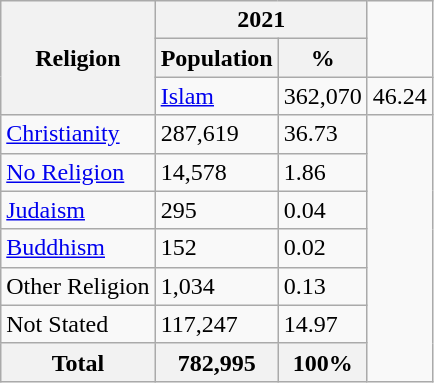<table class="wikitable sortable">
<tr>
<th rowspan="3">Religion</th>
<th colspan="2">2021</th>
</tr>
<tr>
<th>Population</th>
<th>%</th>
</tr>
<tr>
<td><a href='#'>Islam</a></td>
<td>362,070</td>
<td>46.24</td>
</tr>
<tr>
<td><a href='#'>Christianity</a></td>
<td>287,619</td>
<td>36.73</td>
</tr>
<tr>
<td><a href='#'>No Religion</a></td>
<td>14,578</td>
<td>1.86</td>
</tr>
<tr>
<td><a href='#'>Judaism</a></td>
<td>295</td>
<td>0.04</td>
</tr>
<tr>
<td><a href='#'>Buddhism</a></td>
<td>152</td>
<td>0.02</td>
</tr>
<tr>
<td>Other Religion</td>
<td>1,034</td>
<td>0.13</td>
</tr>
<tr>
<td>Not Stated</td>
<td>117,247</td>
<td>14.97</td>
</tr>
<tr>
<th>Total</th>
<th>782,995</th>
<th>100%</th>
</tr>
</table>
